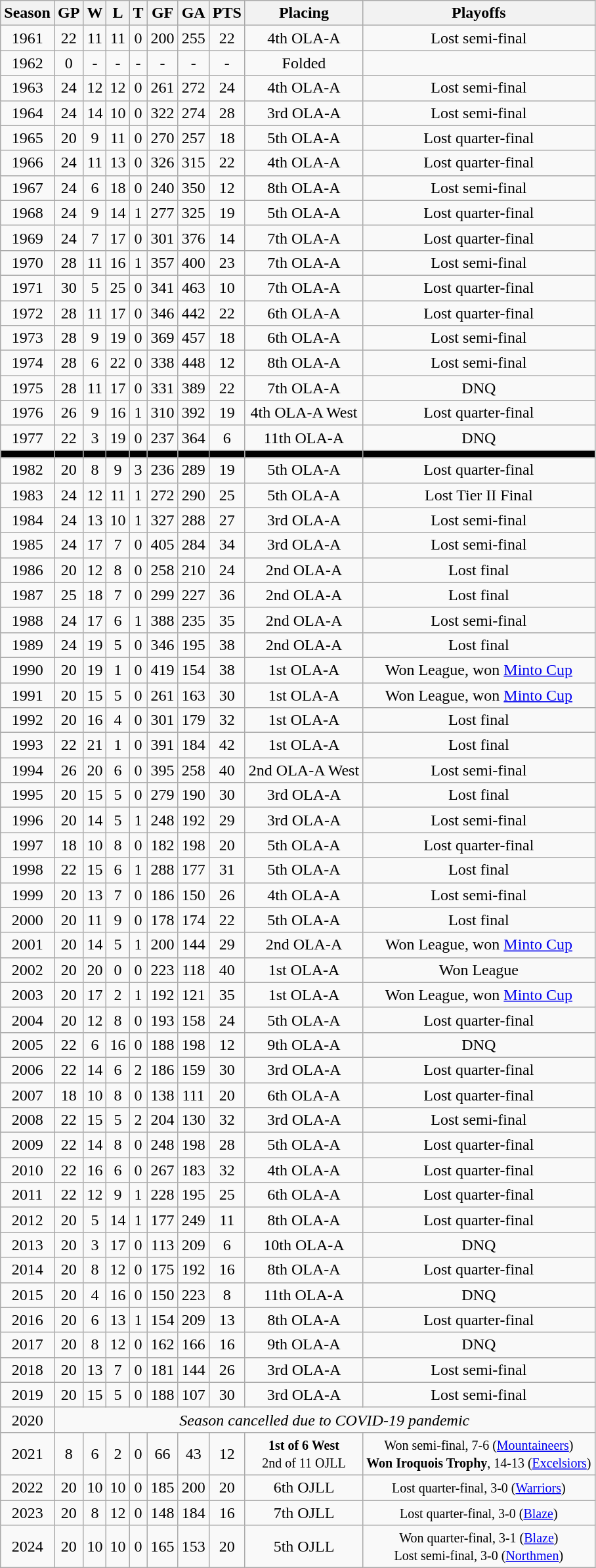<table class="wikitable" style="text-align:center">
<tr>
<th>Season</th>
<th>GP</th>
<th>W</th>
<th>L</th>
<th>T</th>
<th>GF</th>
<th>GA</th>
<th>PTS</th>
<th>Placing</th>
<th>Playoffs</th>
</tr>
<tr>
<td>1961</td>
<td>22</td>
<td>11</td>
<td>11</td>
<td>0</td>
<td>200</td>
<td>255</td>
<td>22</td>
<td>4th OLA-A</td>
<td>Lost semi-final</td>
</tr>
<tr>
<td>1962</td>
<td>0</td>
<td>-</td>
<td>-</td>
<td>-</td>
<td>-</td>
<td>-</td>
<td>-</td>
<td>Folded</td>
<td></td>
</tr>
<tr>
<td>1963</td>
<td>24</td>
<td>12</td>
<td>12</td>
<td>0</td>
<td>261</td>
<td>272</td>
<td>24</td>
<td>4th OLA-A</td>
<td>Lost semi-final</td>
</tr>
<tr>
<td>1964</td>
<td>24</td>
<td>14</td>
<td>10</td>
<td>0</td>
<td>322</td>
<td>274</td>
<td>28</td>
<td>3rd OLA-A</td>
<td>Lost semi-final</td>
</tr>
<tr>
<td>1965</td>
<td>20</td>
<td>9</td>
<td>11</td>
<td>0</td>
<td>270</td>
<td>257</td>
<td>18</td>
<td>5th OLA-A</td>
<td>Lost quarter-final</td>
</tr>
<tr>
<td>1966</td>
<td>24</td>
<td>11</td>
<td>13</td>
<td>0</td>
<td>326</td>
<td>315</td>
<td>22</td>
<td>4th OLA-A</td>
<td>Lost quarter-final</td>
</tr>
<tr>
<td>1967</td>
<td>24</td>
<td>6</td>
<td>18</td>
<td>0</td>
<td>240</td>
<td>350</td>
<td>12</td>
<td>8th OLA-A</td>
<td>Lost semi-final</td>
</tr>
<tr>
<td>1968</td>
<td>24</td>
<td>9</td>
<td>14</td>
<td>1</td>
<td>277</td>
<td>325</td>
<td>19</td>
<td>5th OLA-A</td>
<td>Lost quarter-final</td>
</tr>
<tr>
<td>1969</td>
<td>24</td>
<td>7</td>
<td>17</td>
<td>0</td>
<td>301</td>
<td>376</td>
<td>14</td>
<td>7th OLA-A</td>
<td>Lost quarter-final</td>
</tr>
<tr>
<td>1970</td>
<td>28</td>
<td>11</td>
<td>16</td>
<td>1</td>
<td>357</td>
<td>400</td>
<td>23</td>
<td>7th OLA-A</td>
<td>Lost semi-final</td>
</tr>
<tr>
<td>1971</td>
<td>30</td>
<td>5</td>
<td>25</td>
<td>0</td>
<td>341</td>
<td>463</td>
<td>10</td>
<td>7th OLA-A</td>
<td>Lost quarter-final</td>
</tr>
<tr>
<td>1972</td>
<td>28</td>
<td>11</td>
<td>17</td>
<td>0</td>
<td>346</td>
<td>442</td>
<td>22</td>
<td>6th OLA-A</td>
<td>Lost quarter-final</td>
</tr>
<tr>
<td>1973</td>
<td>28</td>
<td>9</td>
<td>19</td>
<td>0</td>
<td>369</td>
<td>457</td>
<td>18</td>
<td>6th OLA-A</td>
<td>Lost semi-final</td>
</tr>
<tr>
<td>1974</td>
<td>28</td>
<td>6</td>
<td>22</td>
<td>0</td>
<td>338</td>
<td>448</td>
<td>12</td>
<td>8th OLA-A</td>
<td>Lost semi-final</td>
</tr>
<tr>
<td>1975</td>
<td>28</td>
<td>11</td>
<td>17</td>
<td>0</td>
<td>331</td>
<td>389</td>
<td>22</td>
<td>7th OLA-A</td>
<td>DNQ</td>
</tr>
<tr>
<td>1976</td>
<td>26</td>
<td>9</td>
<td>16</td>
<td>1</td>
<td>310</td>
<td>392</td>
<td>19</td>
<td>4th OLA-A West</td>
<td>Lost quarter-final</td>
</tr>
<tr>
<td>1977</td>
<td>22</td>
<td>3</td>
<td>19</td>
<td>0</td>
<td>237</td>
<td>364</td>
<td>6</td>
<td>11th OLA-A</td>
<td>DNQ</td>
</tr>
<tr bgcolor="#000000">
<td></td>
<td></td>
<td></td>
<td></td>
<td></td>
<td></td>
<td></td>
<td></td>
<td></td>
<td></td>
</tr>
<tr>
<td>1982</td>
<td>20</td>
<td>8</td>
<td>9</td>
<td>3</td>
<td>236</td>
<td>289</td>
<td>19</td>
<td>5th OLA-A</td>
<td>Lost quarter-final</td>
</tr>
<tr>
<td>1983</td>
<td>24</td>
<td>12</td>
<td>11</td>
<td>1</td>
<td>272</td>
<td>290</td>
<td>25</td>
<td>5th OLA-A</td>
<td>Lost Tier II Final</td>
</tr>
<tr>
<td>1984</td>
<td>24</td>
<td>13</td>
<td>10</td>
<td>1</td>
<td>327</td>
<td>288</td>
<td>27</td>
<td>3rd OLA-A</td>
<td>Lost semi-final</td>
</tr>
<tr>
<td>1985</td>
<td>24</td>
<td>17</td>
<td>7</td>
<td>0</td>
<td>405</td>
<td>284</td>
<td>34</td>
<td>3rd OLA-A</td>
<td>Lost semi-final</td>
</tr>
<tr>
<td>1986</td>
<td>20</td>
<td>12</td>
<td>8</td>
<td>0</td>
<td>258</td>
<td>210</td>
<td>24</td>
<td>2nd OLA-A</td>
<td>Lost final</td>
</tr>
<tr>
<td>1987</td>
<td>25</td>
<td>18</td>
<td>7</td>
<td>0</td>
<td>299</td>
<td>227</td>
<td>36</td>
<td>2nd OLA-A</td>
<td>Lost final</td>
</tr>
<tr>
<td>1988</td>
<td>24</td>
<td>17</td>
<td>6</td>
<td>1</td>
<td>388</td>
<td>235</td>
<td>35</td>
<td>2nd OLA-A</td>
<td>Lost semi-final</td>
</tr>
<tr>
<td>1989</td>
<td>24</td>
<td>19</td>
<td>5</td>
<td>0</td>
<td>346</td>
<td>195</td>
<td>38</td>
<td>2nd OLA-A</td>
<td>Lost final</td>
</tr>
<tr>
<td>1990</td>
<td>20</td>
<td>19</td>
<td>1</td>
<td>0</td>
<td>419</td>
<td>154</td>
<td>38</td>
<td>1st OLA-A</td>
<td>Won League, won <a href='#'>Minto Cup</a></td>
</tr>
<tr>
<td>1991</td>
<td>20</td>
<td>15</td>
<td>5</td>
<td>0</td>
<td>261</td>
<td>163</td>
<td>30</td>
<td>1st OLA-A</td>
<td>Won League, won <a href='#'>Minto Cup</a></td>
</tr>
<tr>
<td>1992</td>
<td>20</td>
<td>16</td>
<td>4</td>
<td>0</td>
<td>301</td>
<td>179</td>
<td>32</td>
<td>1st OLA-A</td>
<td>Lost final</td>
</tr>
<tr>
<td>1993</td>
<td>22</td>
<td>21</td>
<td>1</td>
<td>0</td>
<td>391</td>
<td>184</td>
<td>42</td>
<td>1st OLA-A</td>
<td>Lost final</td>
</tr>
<tr>
<td>1994</td>
<td>26</td>
<td>20</td>
<td>6</td>
<td>0</td>
<td>395</td>
<td>258</td>
<td>40</td>
<td>2nd OLA-A West</td>
<td>Lost semi-final</td>
</tr>
<tr>
<td>1995</td>
<td>20</td>
<td>15</td>
<td>5</td>
<td>0</td>
<td>279</td>
<td>190</td>
<td>30</td>
<td>3rd OLA-A</td>
<td>Lost final</td>
</tr>
<tr>
<td>1996</td>
<td>20</td>
<td>14</td>
<td>5</td>
<td>1</td>
<td>248</td>
<td>192</td>
<td>29</td>
<td>3rd OLA-A</td>
<td>Lost semi-final</td>
</tr>
<tr>
<td>1997</td>
<td>18</td>
<td>10</td>
<td>8</td>
<td>0</td>
<td>182</td>
<td>198</td>
<td>20</td>
<td>5th OLA-A</td>
<td>Lost quarter-final</td>
</tr>
<tr>
<td>1998</td>
<td>22</td>
<td>15</td>
<td>6</td>
<td>1</td>
<td>288</td>
<td>177</td>
<td>31</td>
<td>5th OLA-A</td>
<td>Lost final</td>
</tr>
<tr>
<td>1999</td>
<td>20</td>
<td>13</td>
<td>7</td>
<td>0</td>
<td>186</td>
<td>150</td>
<td>26</td>
<td>4th OLA-A</td>
<td>Lost semi-final</td>
</tr>
<tr>
<td>2000</td>
<td>20</td>
<td>11</td>
<td>9</td>
<td>0</td>
<td>178</td>
<td>174</td>
<td>22</td>
<td>5th OLA-A</td>
<td>Lost final</td>
</tr>
<tr>
<td>2001</td>
<td>20</td>
<td>14</td>
<td>5</td>
<td>1</td>
<td>200</td>
<td>144</td>
<td>29</td>
<td>2nd OLA-A</td>
<td>Won League, won <a href='#'>Minto Cup</a></td>
</tr>
<tr>
<td>2002</td>
<td>20</td>
<td>20</td>
<td>0</td>
<td>0</td>
<td>223</td>
<td>118</td>
<td>40</td>
<td>1st OLA-A</td>
<td>Won League</td>
</tr>
<tr>
<td>2003</td>
<td>20</td>
<td>17</td>
<td>2</td>
<td>1</td>
<td>192</td>
<td>121</td>
<td>35</td>
<td>1st OLA-A</td>
<td>Won League, won <a href='#'>Minto Cup</a></td>
</tr>
<tr>
<td>2004</td>
<td>20</td>
<td>12</td>
<td>8</td>
<td>0</td>
<td>193</td>
<td>158</td>
<td>24</td>
<td>5th OLA-A</td>
<td>Lost quarter-final</td>
</tr>
<tr>
<td>2005</td>
<td>22</td>
<td>6</td>
<td>16</td>
<td>0</td>
<td>188</td>
<td>198</td>
<td>12</td>
<td>9th OLA-A</td>
<td>DNQ</td>
</tr>
<tr>
<td>2006</td>
<td>22</td>
<td>14</td>
<td>6</td>
<td>2</td>
<td>186</td>
<td>159</td>
<td>30</td>
<td>3rd OLA-A</td>
<td>Lost quarter-final</td>
</tr>
<tr>
<td>2007</td>
<td>18</td>
<td>10</td>
<td>8</td>
<td>0</td>
<td>138</td>
<td>111</td>
<td>20</td>
<td>6th OLA-A</td>
<td>Lost quarter-final</td>
</tr>
<tr>
<td>2008</td>
<td>22</td>
<td>15</td>
<td>5</td>
<td>2</td>
<td>204</td>
<td>130</td>
<td>32</td>
<td>3rd OLA-A</td>
<td>Lost semi-final</td>
</tr>
<tr>
<td>2009</td>
<td>22</td>
<td>14</td>
<td>8</td>
<td>0</td>
<td>248</td>
<td>198</td>
<td>28</td>
<td>5th OLA-A</td>
<td>Lost quarter-final</td>
</tr>
<tr>
<td>2010</td>
<td>22</td>
<td>16</td>
<td>6</td>
<td>0</td>
<td>267</td>
<td>183</td>
<td>32</td>
<td>4th OLA-A</td>
<td>Lost quarter-final</td>
</tr>
<tr>
<td>2011</td>
<td>22</td>
<td>12</td>
<td>9</td>
<td>1</td>
<td>228</td>
<td>195</td>
<td>25</td>
<td>6th OLA-A</td>
<td>Lost quarter-final</td>
</tr>
<tr>
<td>2012</td>
<td>20</td>
<td>5</td>
<td>14</td>
<td>1</td>
<td>177</td>
<td>249</td>
<td>11</td>
<td>8th OLA-A</td>
<td>Lost quarter-final</td>
</tr>
<tr>
<td>2013</td>
<td>20</td>
<td>3</td>
<td>17</td>
<td>0</td>
<td>113</td>
<td>209</td>
<td>6</td>
<td>10th OLA-A</td>
<td>DNQ</td>
</tr>
<tr>
<td>2014</td>
<td>20</td>
<td>8</td>
<td>12</td>
<td>0</td>
<td>175</td>
<td>192</td>
<td>16</td>
<td>8th OLA-A</td>
<td>Lost quarter-final</td>
</tr>
<tr>
<td>2015</td>
<td>20</td>
<td>4</td>
<td>16</td>
<td>0</td>
<td>150</td>
<td>223</td>
<td>8</td>
<td>11th OLA-A</td>
<td>DNQ</td>
</tr>
<tr>
<td>2016</td>
<td>20</td>
<td>6</td>
<td>13</td>
<td>1</td>
<td>154</td>
<td>209</td>
<td>13</td>
<td>8th OLA-A</td>
<td>Lost quarter-final</td>
</tr>
<tr>
<td>2017</td>
<td>20</td>
<td>8</td>
<td>12</td>
<td>0</td>
<td>162</td>
<td>166</td>
<td>16</td>
<td>9th OLA-A</td>
<td>DNQ</td>
</tr>
<tr>
<td>2018</td>
<td>20</td>
<td>13</td>
<td>7</td>
<td>0</td>
<td>181</td>
<td>144</td>
<td>26</td>
<td>3rd OLA-A</td>
<td>Lost semi-final</td>
</tr>
<tr>
<td>2019</td>
<td>20</td>
<td>15</td>
<td>5</td>
<td>0</td>
<td>188</td>
<td>107</td>
<td>30</td>
<td>3rd OLA-A</td>
<td>Lost semi-final</td>
</tr>
<tr>
<td>2020</td>
<td colspan="9"><em>Season cancelled due to COVID-19 pandemic</em></td>
</tr>
<tr>
<td>2021</td>
<td>8</td>
<td>6</td>
<td>2</td>
<td>0</td>
<td>66</td>
<td>43</td>
<td>12</td>
<td><small><strong>1st of 6 West</strong><br>2nd of 11 OJLL</small></td>
<td><small>Won semi-final, 7-6 (<a href='#'>Mountaineers</a>)<br><strong>Won Iroquois Trophy</strong>, 14-13 (<a href='#'>Excelsiors</a>)</small></td>
</tr>
<tr>
<td>2022</td>
<td>20</td>
<td>10</td>
<td>10</td>
<td>0</td>
<td>185</td>
<td>200</td>
<td>20</td>
<td>6th OJLL</td>
<td><small>Lost quarter-final, 3-0 (<a href='#'>Warriors</a>)</small></td>
</tr>
<tr>
<td>2023</td>
<td>20</td>
<td>8</td>
<td>12</td>
<td>0</td>
<td>148</td>
<td>184</td>
<td>16</td>
<td>7th OJLL</td>
<td><small>Lost quarter-final, 3-0 (<a href='#'>Blaze</a>)</small></td>
</tr>
<tr>
<td>2024</td>
<td>20</td>
<td>10</td>
<td>10</td>
<td>0</td>
<td>165</td>
<td>153</td>
<td>20</td>
<td>5th OJLL</td>
<td><small>Won quarter-final, 3-1 (<a href='#'>Blaze</a>)</small><br><small>Lost semi-final, 3-0 (<a href='#'>Northmen</a>)</small></td>
</tr>
</table>
